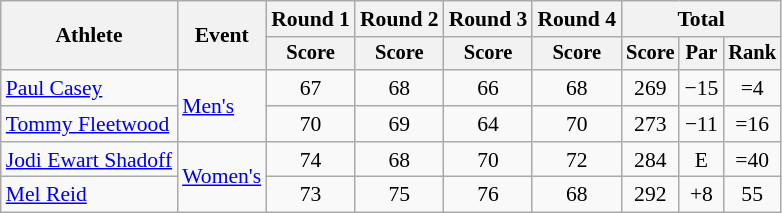<table class=wikitable style=font-size:90%;text-align:center>
<tr>
<th rowspan=2>Athlete</th>
<th rowspan=2>Event</th>
<th>Round 1</th>
<th>Round 2</th>
<th>Round 3</th>
<th>Round 4</th>
<th colspan=3>Total</th>
</tr>
<tr style=font-size:95%>
<th>Score</th>
<th>Score</th>
<th>Score</th>
<th>Score</th>
<th>Score</th>
<th>Par</th>
<th>Rank</th>
</tr>
<tr>
<td align=left><a href='#'>Paul Casey</a></td>
<td align=left rowspan=2><a href='#'>Men's</a></td>
<td>67</td>
<td>68</td>
<td>66</td>
<td>68</td>
<td>269</td>
<td>−15</td>
<td>=4</td>
</tr>
<tr>
<td align=left><a href='#'>Tommy Fleetwood</a></td>
<td>70</td>
<td>69</td>
<td>64</td>
<td>70</td>
<td>273</td>
<td>−11</td>
<td>=16</td>
</tr>
<tr>
<td align=left><a href='#'>Jodi Ewart Shadoff</a></td>
<td align=left rowspan=2><a href='#'>Women's</a></td>
<td>74</td>
<td>68</td>
<td>70</td>
<td>72</td>
<td>284</td>
<td>E</td>
<td>=40</td>
</tr>
<tr>
<td align=left><a href='#'>Mel Reid</a></td>
<td>73</td>
<td>75</td>
<td>76</td>
<td>68</td>
<td>292</td>
<td>+8</td>
<td>55</td>
</tr>
</table>
